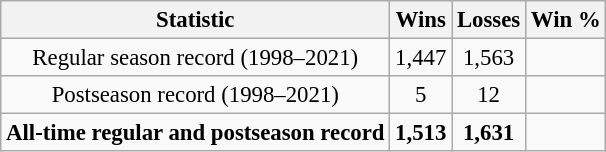<table class="wikitable" style="text-align:center; font-size:95%">
<tr>
<th rowspan=1>Statistic</th>
<th rowspan=1>Wins</th>
<th rowspan=1>Losses</th>
<th rowspan=1>Win %</th>
</tr>
<tr>
<td>Regular season record (1998–2021)</td>
<td>1,447</td>
<td>1,563</td>
<td></td>
</tr>
<tr>
<td>Postseason record (1998–2021)</td>
<td>5</td>
<td>12</td>
<td></td>
</tr>
<tr>
<td><strong>All-time regular and postseason record</strong></td>
<td><strong>1,513</strong></td>
<td><strong>1,631</strong></td>
<td><strong></strong></td>
</tr>
</table>
